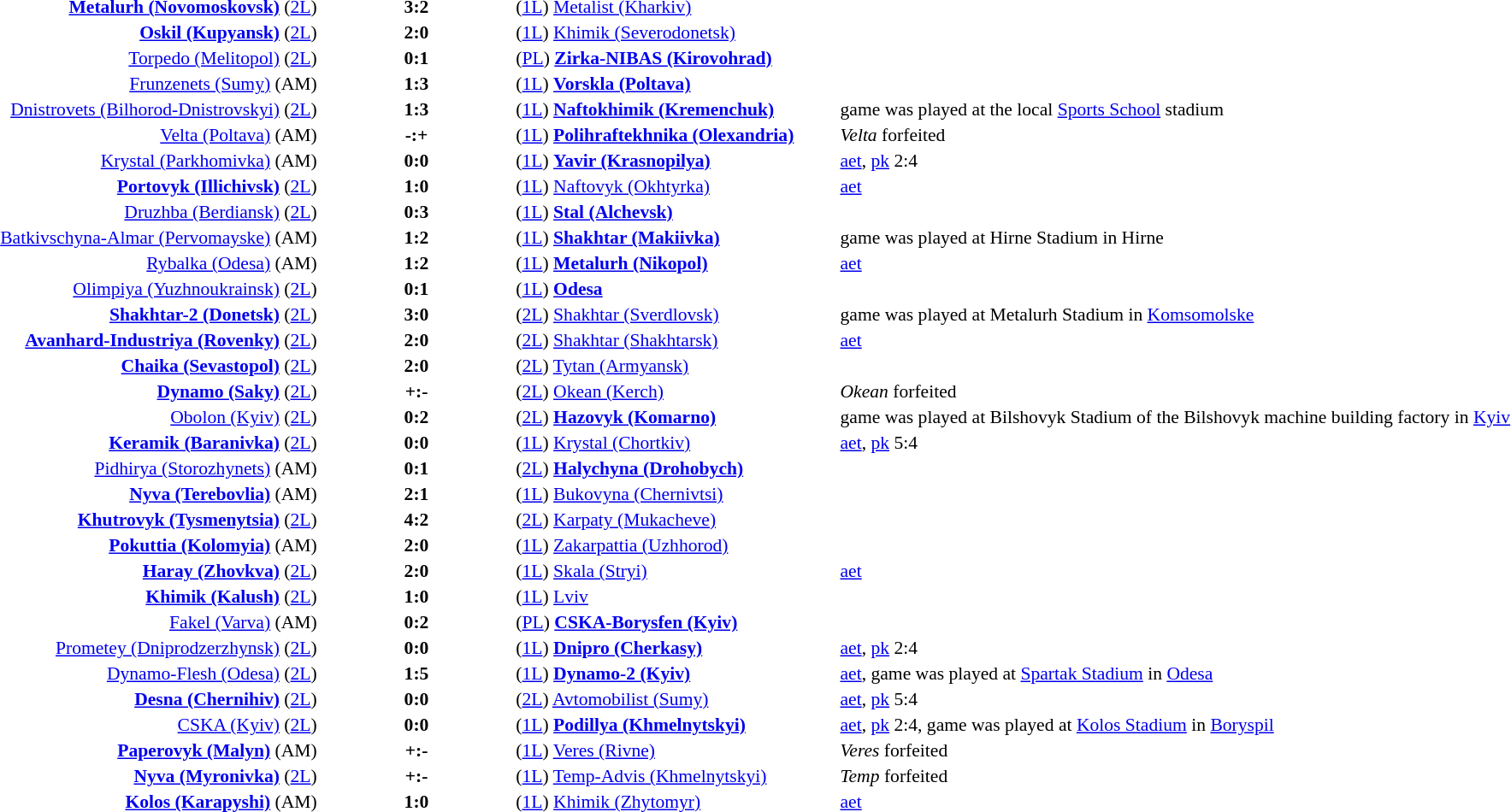<table width=100% cellspacing=1>
<tr>
<th width=20%></th>
<th width=12%></th>
<th width=20%></th>
<th></th>
</tr>
<tr style=font-size:90%>
<td align=right><strong><a href='#'>Metalurh (Novomoskovsk)</a></strong> (<a href='#'>2L</a>)</td>
<td align=center><strong>3:2</strong></td>
<td>(<a href='#'>1L</a>) <a href='#'>Metalist (Kharkiv)</a></td>
</tr>
<tr style=font-size:90%>
<td align=right><strong><a href='#'>Oskil (Kupyansk)</a></strong> (<a href='#'>2L</a>)</td>
<td align=center><strong>2:0</strong></td>
<td>(<a href='#'>1L</a>) <a href='#'>Khimik (Severodonetsk)</a></td>
<td></td>
</tr>
<tr style=font-size:90%>
<td align=right><a href='#'>Torpedo (Melitopol)</a> (<a href='#'>2L</a>)</td>
<td align=center><strong>0:1</strong></td>
<td>(<a href='#'>PL</a>) <strong><a href='#'>Zirka-NIBAS (Kirovohrad)</a></strong></td>
<td></td>
</tr>
<tr style=font-size:90%>
<td align=right><a href='#'>Frunzenets (Sumy)</a> (AM)</td>
<td align=center><strong>1:3</strong></td>
<td>(<a href='#'>1L</a>) <strong><a href='#'>Vorskla (Poltava)</a></strong></td>
<td></td>
</tr>
<tr style=font-size:90%>
<td align=right><a href='#'>Dnistrovets (Bilhorod-Dnistrovskyi)</a> (<a href='#'>2L</a>)</td>
<td align=center><strong>1:3</strong></td>
<td>(<a href='#'>1L</a>) <strong><a href='#'>Naftokhimik (Kremenchuk)</a></strong></td>
<td>game was played at the local <a href='#'>Sports School</a> stadium</td>
</tr>
<tr style=font-size:90%>
<td align=right><a href='#'>Velta (Poltava)</a> (AM)</td>
<td align=center><strong>-:+</strong></td>
<td>(<a href='#'>1L</a>) <strong><a href='#'>Polihraftekhnika (Olexandria)</a></strong></td>
<td><em>Velta</em> forfeited</td>
</tr>
<tr style=font-size:90%>
<td align=right><a href='#'>Krystal (Parkhomivka)</a> (AM)</td>
<td align=center><strong>0:0</strong></td>
<td>(<a href='#'>1L</a>) <strong><a href='#'>Yavir (Krasnopilya)</a></strong></td>
<td><a href='#'>aet</a>, <a href='#'>pk</a> 2:4</td>
</tr>
<tr style=font-size:90%>
<td align=right><strong><a href='#'>Portovyk (Illichivsk)</a></strong> (<a href='#'>2L</a>)</td>
<td align=center><strong>1:0</strong></td>
<td>(<a href='#'>1L</a>) <a href='#'>Naftovyk (Okhtyrka)</a></td>
<td><a href='#'>aet</a></td>
</tr>
<tr style=font-size:90%>
<td align=right><a href='#'>Druzhba (Berdiansk)</a> (<a href='#'>2L</a>)</td>
<td align=center><strong>0:3</strong></td>
<td>(<a href='#'>1L</a>) <strong><a href='#'>Stal (Alchevsk)</a></strong></td>
<td></td>
</tr>
<tr style=font-size:90%>
<td align=right><a href='#'>Batkivschyna-Almar (Pervomayske)</a> (AM)</td>
<td align=center><strong>1:2</strong></td>
<td>(<a href='#'>1L</a>) <strong><a href='#'>Shakhtar (Makiivka)</a></strong></td>
<td>game was played at Hirne Stadium in Hirne</td>
</tr>
<tr style=font-size:90%>
<td align=right><a href='#'>Rybalka (Odesa)</a> (AM)</td>
<td align=center><strong>1:2</strong></td>
<td>(<a href='#'>1L</a>) <strong><a href='#'>Metalurh (Nikopol)</a></strong></td>
<td><a href='#'>aet</a></td>
</tr>
<tr style=font-size:90%>
<td align=right><a href='#'>Olimpiya (Yuzhnoukrainsk)</a> (<a href='#'>2L</a>)</td>
<td align=center><strong>0:1</strong></td>
<td>(<a href='#'>1L</a>) <strong><a href='#'>Odesa</a></strong></td>
<td></td>
</tr>
<tr style=font-size:90%>
<td align=right><strong><a href='#'>Shakhtar-2 (Donetsk)</a></strong> (<a href='#'>2L</a>)</td>
<td align=center><strong>3:0</strong></td>
<td>(<a href='#'>2L</a>) <a href='#'>Shakhtar (Sverdlovsk)</a></td>
<td>game was played at Metalurh Stadium in <a href='#'>Komsomolske</a></td>
</tr>
<tr style=font-size:90%>
<td align=right><strong><a href='#'>Avanhard-Industriya (Rovenky)</a></strong> (<a href='#'>2L</a>)</td>
<td align=center><strong>2:0</strong></td>
<td>(<a href='#'>2L</a>) <a href='#'>Shakhtar (Shakhtarsk)</a></td>
<td><a href='#'>aet</a></td>
</tr>
<tr style=font-size:90%>
<td align=right><strong><a href='#'>Chaika (Sevastopol)</a></strong> (<a href='#'>2L</a>)</td>
<td align=center><strong>2:0</strong></td>
<td>(<a href='#'>2L</a>) <a href='#'>Tytan (Armyansk)</a></td>
<td></td>
</tr>
<tr style=font-size:90%>
<td align=right><strong><a href='#'>Dynamo (Saky)</a></strong> (<a href='#'>2L</a>)</td>
<td align=center><strong>+:-</strong></td>
<td>(<a href='#'>2L</a>) <a href='#'>Okean (Kerch)</a></td>
<td><em>Okean</em> forfeited</td>
</tr>
<tr style=font-size:90%>
<td align=right><a href='#'>Obolon (Kyiv)</a> (<a href='#'>2L</a>)</td>
<td align=center><strong>0:2</strong></td>
<td>(<a href='#'>2L</a>) <strong><a href='#'>Hazovyk (Komarno)</a></strong></td>
<td>game was played at Bilshovyk Stadium of the Bilshovyk machine building factory in <a href='#'>Kyiv</a></td>
</tr>
<tr style=font-size:90%>
<td align=right><strong><a href='#'>Keramik (Baranivka)</a></strong> (<a href='#'>2L</a>)</td>
<td align=center><strong>0:0</strong></td>
<td>(<a href='#'>1L</a>) <a href='#'>Krystal (Chortkiv)</a></td>
<td><a href='#'>aet</a>, <a href='#'>pk</a> 5:4</td>
</tr>
<tr style=font-size:90%>
<td align=right><a href='#'>Pidhirya (Storozhynets)</a> (AM)</td>
<td align=center><strong>0:1</strong></td>
<td>(<a href='#'>2L</a>) <strong><a href='#'>Halychyna (Drohobych)</a></strong></td>
<td></td>
</tr>
<tr style=font-size:90%>
<td align=right><strong><a href='#'>Nyva (Terebovlia)</a></strong> (AM)</td>
<td align=center><strong>2:1</strong></td>
<td>(<a href='#'>1L</a>) <a href='#'>Bukovyna (Chernivtsi)</a></td>
<td></td>
</tr>
<tr style=font-size:90%>
<td align=right><strong><a href='#'>Khutrovyk (Tysmenytsia)</a></strong> (<a href='#'>2L</a>)</td>
<td align=center><strong>4:2</strong></td>
<td>(<a href='#'>2L</a>) <a href='#'>Karpaty (Mukacheve)</a></td>
<td></td>
</tr>
<tr style=font-size:90%>
<td align=right><strong><a href='#'>Pokuttia (Kolomyia)</a></strong> (AM)</td>
<td align=center><strong>2:0</strong></td>
<td>(<a href='#'>1L</a>) <a href='#'>Zakarpattia (Uzhhorod)</a></td>
<td></td>
</tr>
<tr style=font-size:90%>
<td align=right><strong><a href='#'>Haray (Zhovkva)</a></strong> (<a href='#'>2L</a>)</td>
<td align=center><strong>2:0</strong></td>
<td>(<a href='#'>1L</a>) <a href='#'>Skala (Stryi)</a></td>
<td><a href='#'>aet</a></td>
</tr>
<tr style=font-size:90%>
<td align=right><strong><a href='#'>Khimik (Kalush)</a></strong> (<a href='#'>2L</a>)</td>
<td align=center><strong>1:0</strong></td>
<td>(<a href='#'>1L</a>) <a href='#'>Lviv</a></td>
<td></td>
</tr>
<tr style=font-size:90%>
<td align=right><a href='#'>Fakel (Varva)</a> (AM)</td>
<td align=center><strong>0:2</strong></td>
<td>(<a href='#'>PL</a>) <strong><a href='#'>CSKA-Borysfen (Kyiv)</a></strong></td>
<td></td>
</tr>
<tr style=font-size:90%>
<td align=right><a href='#'>Prometey (Dniprodzerzhynsk)</a> (<a href='#'>2L</a>)</td>
<td align=center><strong>0:0</strong></td>
<td>(<a href='#'>1L</a>) <strong><a href='#'>Dnipro (Cherkasy)</a></strong></td>
<td><a href='#'>aet</a>, <a href='#'>pk</a> 2:4</td>
</tr>
<tr style=font-size:90%>
<td align=right><a href='#'>Dynamo-Flesh (Odesa)</a> (<a href='#'>2L</a>)</td>
<td align=center><strong>1:5</strong></td>
<td>(<a href='#'>1L</a>) <strong><a href='#'>Dynamo-2 (Kyiv)</a></strong></td>
<td><a href='#'>aet</a>, game was played at <a href='#'>Spartak Stadium</a> in <a href='#'>Odesa</a></td>
</tr>
<tr style=font-size:90%>
<td align=right><strong><a href='#'>Desna (Chernihiv)</a></strong> (<a href='#'>2L</a>)</td>
<td align=center><strong>0:0</strong></td>
<td>(<a href='#'>2L</a>) <a href='#'>Avtomobilist (Sumy)</a></td>
<td><a href='#'>aet</a>, <a href='#'>pk</a> 5:4</td>
</tr>
<tr style=font-size:90%>
<td align=right><a href='#'>CSKA (Kyiv)</a> (<a href='#'>2L</a>)</td>
<td align=center><strong>0:0</strong></td>
<td>(<a href='#'>1L</a>) <strong><a href='#'>Podillya (Khmelnytskyi)</a></strong></td>
<td><a href='#'>aet</a>, <a href='#'>pk</a> 2:4, game was played at <a href='#'>Kolos Stadium</a> in <a href='#'>Boryspil</a></td>
</tr>
<tr style=font-size:90%>
<td align=right><strong><a href='#'>Paperovyk (Malyn)</a></strong> (AM)</td>
<td align=center><strong>+:-</strong></td>
<td>(<a href='#'>1L</a>) <a href='#'>Veres (Rivne)</a></td>
<td><em>Veres</em> forfeited</td>
</tr>
<tr style=font-size:90%>
<td align=right><strong><a href='#'>Nyva (Myronivka)</a></strong> (<a href='#'>2L</a>)</td>
<td align=center><strong>+:-</strong></td>
<td>(<a href='#'>1L</a>) <a href='#'>Temp-Advis (Khmelnytskyi)</a></td>
<td><em>Temp</em> forfeited</td>
</tr>
<tr style=font-size:90%>
<td align=right><strong><a href='#'>Kolos (Karapyshi)</a></strong> (AM)</td>
<td align=center><strong>1:0</strong></td>
<td>(<a href='#'>1L</a>) <a href='#'>Khimik (Zhytomyr)</a></td>
<td><a href='#'>aet</a></td>
</tr>
</table>
